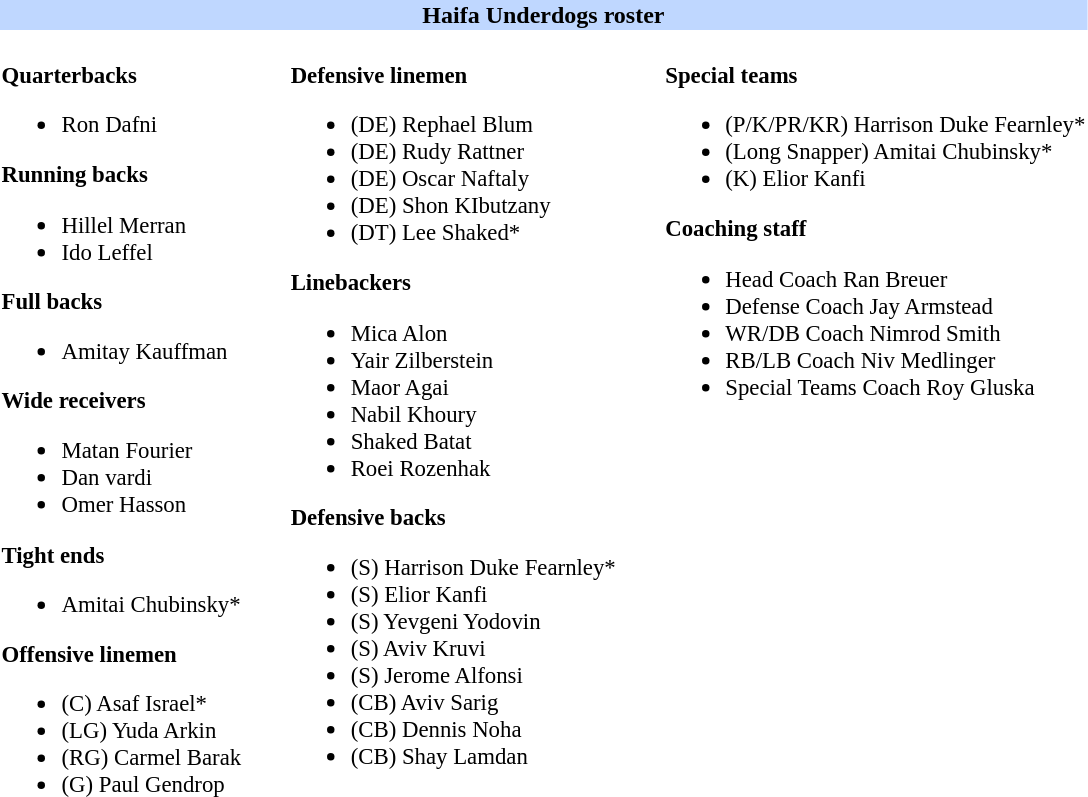<table class="toccolours" style="text-align: left;">
<tr>
<th colspan="5" style="background: #BFD7FF; text-align:center;">Haifa Underdogs roster</th>
</tr>
<tr>
<td style="font-size: 95%;" valign="top"><br><strong>Quarterbacks </strong><ul><li> Ron Dafni</li></ul><strong>Running backs </strong><ul><li> Hillel Merran</li><li> Ido Leffel</li></ul><strong>Full backs </strong><ul><li> Amitay Kauffman</li></ul><strong>Wide receivers </strong><ul><li> Matan Fourier</li><li> Dan vardi</li><li> Omer Hasson</li></ul><strong>Tight ends </strong><ul><li> Amitai Chubinsky*</li></ul><strong>Offensive linemen </strong><ul><li> (C) Asaf Israel*</li><li> (LG) Yuda Arkin</li><li> (RG) Carmel Barak</li><li> (G) Paul Gendrop</li></ul></td>
<td style="width: 25px;"></td>
<td style="font-size: 95%;" valign="top"><br><strong>Defensive linemen </strong><ul><li> (DE) Rephael Blum</li><li> (DE) Rudy Rattner</li><li> (DE) Oscar Naftaly</li><li> (DE) Shon KIbutzany</li><li> (DT) Lee Shaked*</li></ul><strong>Linebackers </strong><ul><li> Mica Alon</li><li> Yair Zilberstein</li><li> Maor Agai</li><li> Nabil Khoury</li><li> Shaked Batat</li><li> Roei Rozenhak</li></ul><strong>Defensive backs </strong><ul><li> (S) Harrison Duke Fearnley*</li><li> (S) Elior Kanfi</li><li> (S) Yevgeni Yodovin</li><li> (S) Aviv Kruvi</li><li> (S) Jerome Alfonsi</li><li> (CB) Aviv Sarig</li><li> (CB) Dennis Noha</li><li> (CB) Shay Lamdan</li></ul></td>
<td style="width: 25px;"></td>
<td style="font-size: 95%;" valign="top"><br><strong>Special teams </strong><ul><li> (P/K/PR/KR) Harrison Duke Fearnley*</li><li> (Long Snapper) Amitai Chubinsky*</li><li> (K) Elior Kanfi</li></ul><strong>Coaching staff </strong><ul><li>Head Coach Ran Breuer</li><li>Defense Coach Jay Armstead</li><li>WR/DB Coach Nimrod Smith</li><li>RB/LB Coach Niv Medlinger</li><li>Special Teams Coach Roy Gluska</li></ul></td>
</tr>
<tr>
</tr>
</table>
